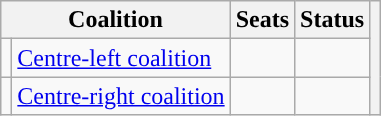<table class=wikitable>
<tr>
<th colspan=2>Coalition</th>
<th>Seats</th>
<th>Status</th>
<th rowspan=4></th>
</tr>
<tr>
<td style="color:inherit;background:"></td>
<td><a href='#'>Centre-left coalition</a></td>
<td></td>
<td></td>
</tr>
<tr>
<td style="color:inherit;background:"></td>
<td><a href='#'>Centre-right coalition</a></td>
<td></td>
<td></td>
</tr>
</table>
